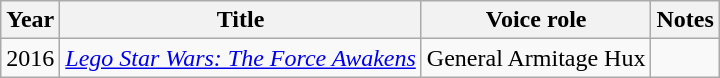<table class = "wikitable sortable">
<tr>
<th>Year</th>
<th>Title</th>
<th>Voice role</th>
<th>Notes</th>
</tr>
<tr>
<td>2016</td>
<td><em><a href='#'>Lego Star Wars: The Force Awakens</a></em></td>
<td>General Armitage Hux</td>
<td></td>
</tr>
</table>
